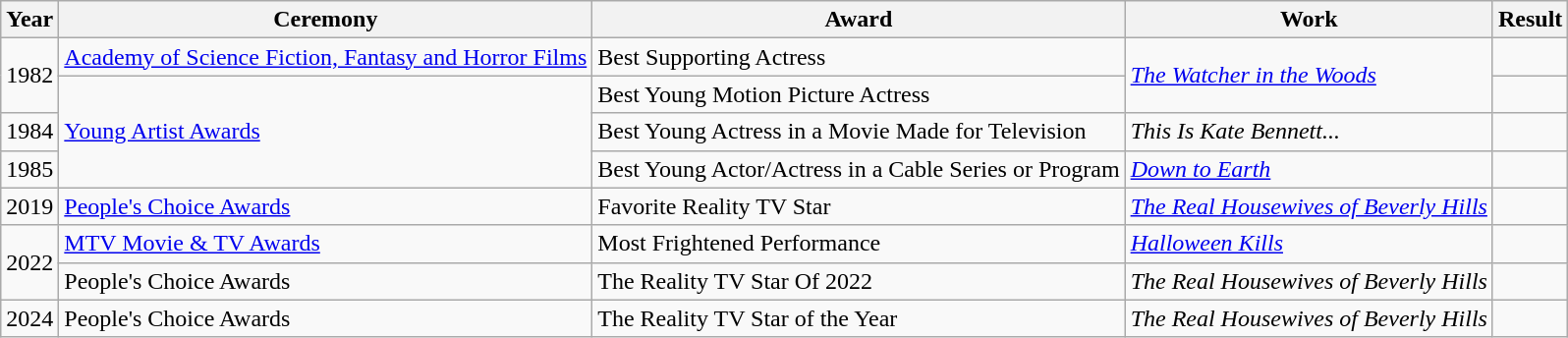<table class="wikitable">
<tr>
<th>Year</th>
<th>Ceremony</th>
<th>Award</th>
<th>Work</th>
<th>Result</th>
</tr>
<tr>
<td rowspan="2">1982</td>
<td><a href='#'>Academy of Science Fiction, Fantasy and Horror Films</a></td>
<td>Best Supporting Actress</td>
<td rowspan="2"><em><a href='#'>The Watcher in the Woods</a></em></td>
<td></td>
</tr>
<tr>
<td rowspan="3"><a href='#'>Young Artist Awards</a></td>
<td>Best Young Motion Picture Actress</td>
<td></td>
</tr>
<tr>
<td>1984</td>
<td>Best Young Actress in a Movie Made for Television</td>
<td><em>This Is Kate Bennett...</em></td>
<td></td>
</tr>
<tr>
<td>1985</td>
<td>Best Young Actor/Actress in a Cable Series or Program</td>
<td><em><a href='#'>Down to Earth</a></em></td>
<td></td>
</tr>
<tr>
<td>2019</td>
<td><a href='#'>People's Choice Awards</a></td>
<td>Favorite Reality TV Star</td>
<td><em><a href='#'>The Real Housewives of Beverly Hills</a></em></td>
<td></td>
</tr>
<tr>
<td rowspan="2">2022</td>
<td><a href='#'>MTV Movie & TV Awards</a></td>
<td>Most Frightened Performance</td>
<td><em><a href='#'>Halloween Kills</a></em></td>
<td></td>
</tr>
<tr>
<td>People's Choice Awards</td>
<td>The Reality TV Star Of 2022</td>
<td><em>The Real Housewives of Beverly Hills</em></td>
<td></td>
</tr>
<tr>
<td>2024</td>
<td>People's Choice Awards</td>
<td>The Reality TV Star of the Year</td>
<td><em>The Real Housewives of Beverly Hills</em></td>
<td></td>
</tr>
</table>
